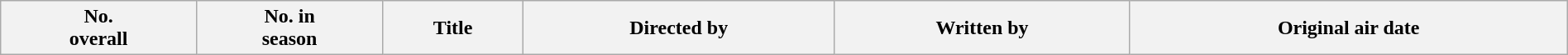<table class="wikitable plainrowheaders" style="width:100%; background:#fff;">
<tr>
<th style="background:#;">No.<br>overall</th>
<th style="background:#;">No. in<br>season</th>
<th style="background:#;">Title</th>
<th style="background:#;">Directed by</th>
<th style="background:#;">Written by</th>
<th style="background:#;">Original air date<br>

































</th>
</tr>
</table>
